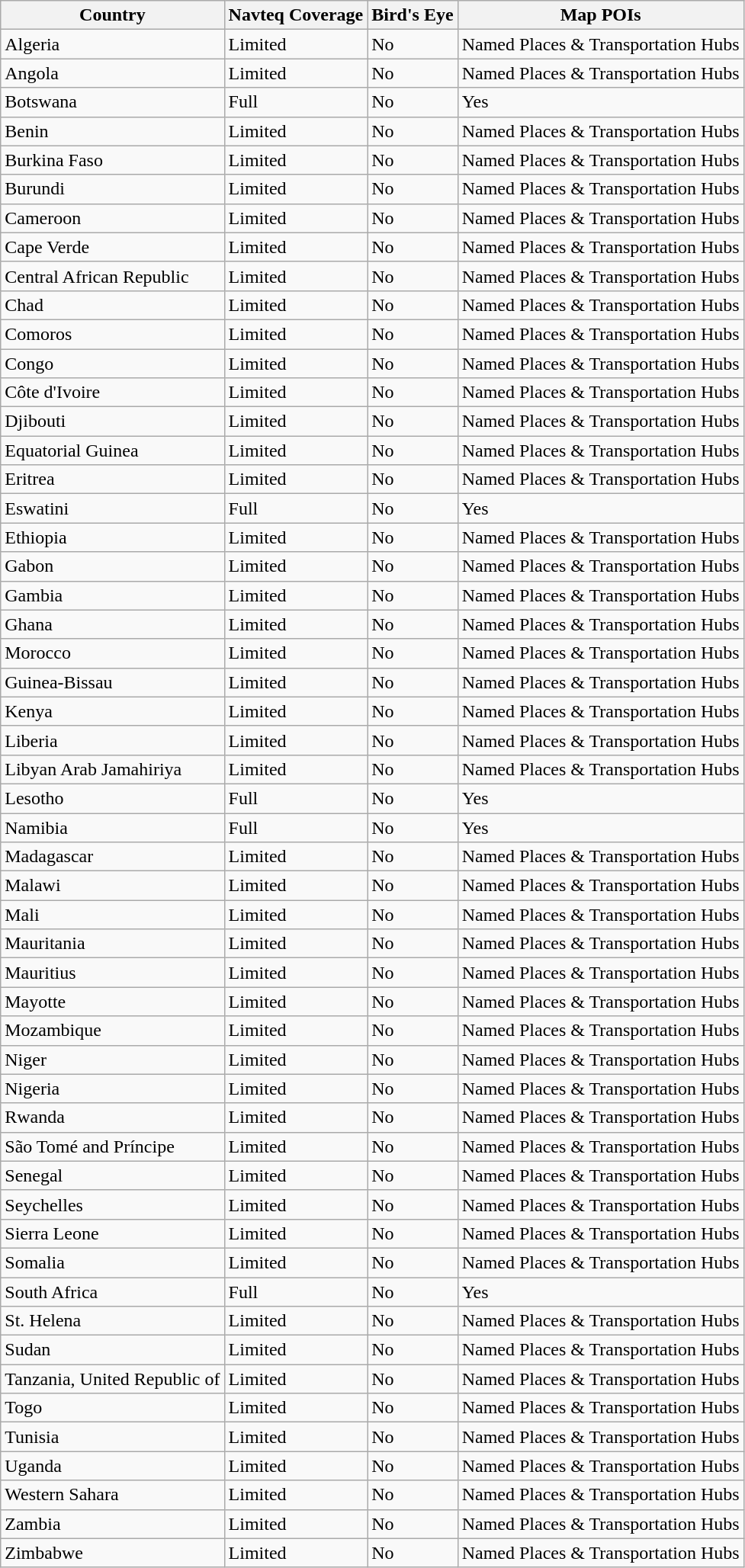<table class="wikitable sortable">
<tr>
<th>Country</th>
<th>Navteq Coverage</th>
<th>Bird's Eye</th>
<th>Map POIs</th>
</tr>
<tr>
<td>Algeria</td>
<td>Limited</td>
<td>No</td>
<td>Named Places & Transportation Hubs</td>
</tr>
<tr>
<td>Angola</td>
<td>Limited</td>
<td>No</td>
<td>Named Places & Transportation Hubs</td>
</tr>
<tr>
<td>Botswana</td>
<td>Full</td>
<td>No</td>
<td>Yes</td>
</tr>
<tr>
<td>Benin</td>
<td>Limited</td>
<td>No</td>
<td>Named Places & Transportation Hubs</td>
</tr>
<tr>
<td>Burkina Faso</td>
<td>Limited</td>
<td>No</td>
<td>Named Places & Transportation Hubs</td>
</tr>
<tr>
<td>Burundi</td>
<td>Limited</td>
<td>No</td>
<td>Named Places & Transportation Hubs</td>
</tr>
<tr>
<td>Cameroon</td>
<td>Limited</td>
<td>No</td>
<td>Named Places & Transportation Hubs</td>
</tr>
<tr>
<td>Cape Verde</td>
<td>Limited</td>
<td>No</td>
<td>Named Places & Transportation Hubs</td>
</tr>
<tr>
<td>Central African Republic</td>
<td>Limited</td>
<td>No</td>
<td>Named Places & Transportation Hubs</td>
</tr>
<tr>
<td>Chad</td>
<td>Limited</td>
<td>No</td>
<td>Named Places & Transportation Hubs</td>
</tr>
<tr>
<td>Comoros</td>
<td>Limited</td>
<td>No</td>
<td>Named Places & Transportation Hubs</td>
</tr>
<tr>
<td>Congo</td>
<td>Limited</td>
<td>No</td>
<td>Named Places & Transportation Hubs</td>
</tr>
<tr>
<td>Côte d'Ivoire</td>
<td>Limited</td>
<td>No</td>
<td>Named Places & Transportation Hubs</td>
</tr>
<tr>
<td>Djibouti</td>
<td>Limited</td>
<td>No</td>
<td>Named Places & Transportation Hubs</td>
</tr>
<tr>
<td>Equatorial Guinea</td>
<td>Limited</td>
<td>No</td>
<td>Named Places & Transportation Hubs</td>
</tr>
<tr>
<td>Eritrea</td>
<td>Limited</td>
<td>No</td>
<td>Named Places & Transportation Hubs</td>
</tr>
<tr>
<td>Eswatini</td>
<td>Full</td>
<td>No</td>
<td>Yes</td>
</tr>
<tr>
<td>Ethiopia</td>
<td>Limited</td>
<td>No</td>
<td>Named Places & Transportation Hubs</td>
</tr>
<tr>
<td>Gabon</td>
<td>Limited</td>
<td>No</td>
<td>Named Places & Transportation Hubs</td>
</tr>
<tr>
<td>Gambia</td>
<td>Limited</td>
<td>No</td>
<td>Named Places & Transportation Hubs</td>
</tr>
<tr>
<td>Ghana</td>
<td>Limited</td>
<td>No</td>
<td>Named Places & Transportation Hubs</td>
</tr>
<tr>
<td>Morocco</td>
<td>Limited</td>
<td>No</td>
<td>Named Places & Transportation Hubs</td>
</tr>
<tr>
<td>Guinea-Bissau</td>
<td>Limited</td>
<td>No</td>
<td>Named Places & Transportation Hubs</td>
</tr>
<tr>
<td>Kenya</td>
<td>Limited</td>
<td>No</td>
<td>Named Places & Transportation Hubs</td>
</tr>
<tr>
<td>Liberia</td>
<td>Limited</td>
<td>No</td>
<td>Named Places & Transportation Hubs</td>
</tr>
<tr>
<td>Libyan Arab Jamahiriya</td>
<td>Limited</td>
<td>No</td>
<td>Named Places & Transportation Hubs</td>
</tr>
<tr>
<td>Lesotho</td>
<td>Full</td>
<td>No</td>
<td>Yes</td>
</tr>
<tr>
<td>Namibia</td>
<td>Full</td>
<td>No</td>
<td>Yes</td>
</tr>
<tr>
<td>Madagascar</td>
<td>Limited</td>
<td>No</td>
<td>Named Places & Transportation Hubs</td>
</tr>
<tr>
<td>Malawi</td>
<td>Limited</td>
<td>No</td>
<td>Named Places & Transportation Hubs</td>
</tr>
<tr>
<td>Mali</td>
<td>Limited</td>
<td>No</td>
<td>Named Places & Transportation Hubs</td>
</tr>
<tr>
<td>Mauritania</td>
<td>Limited</td>
<td>No</td>
<td>Named Places & Transportation Hubs</td>
</tr>
<tr>
<td>Mauritius</td>
<td>Limited</td>
<td>No</td>
<td>Named Places & Transportation Hubs</td>
</tr>
<tr>
<td>Mayotte</td>
<td>Limited</td>
<td>No</td>
<td>Named Places & Transportation Hubs</td>
</tr>
<tr>
<td>Mozambique</td>
<td>Limited</td>
<td>No</td>
<td>Named Places & Transportation Hubs</td>
</tr>
<tr>
<td>Niger</td>
<td>Limited</td>
<td>No</td>
<td>Named Places & Transportation Hubs</td>
</tr>
<tr>
<td>Nigeria</td>
<td>Limited</td>
<td>No</td>
<td>Named Places & Transportation Hubs</td>
</tr>
<tr>
<td>Rwanda</td>
<td>Limited</td>
<td>No</td>
<td>Named Places & Transportation Hubs</td>
</tr>
<tr>
<td>São Tomé and Príncipe</td>
<td>Limited</td>
<td>No</td>
<td>Named Places & Transportation Hubs</td>
</tr>
<tr>
<td>Senegal</td>
<td>Limited</td>
<td>No</td>
<td>Named Places & Transportation Hubs</td>
</tr>
<tr>
<td>Seychelles</td>
<td>Limited</td>
<td>No</td>
<td>Named Places & Transportation Hubs</td>
</tr>
<tr>
<td>Sierra Leone</td>
<td>Limited</td>
<td>No</td>
<td>Named Places & Transportation Hubs</td>
</tr>
<tr>
<td>Somalia</td>
<td>Limited</td>
<td>No</td>
<td>Named Places & Transportation Hubs</td>
</tr>
<tr>
<td>South Africa</td>
<td>Full</td>
<td>No</td>
<td>Yes</td>
</tr>
<tr>
<td>St. Helena</td>
<td>Limited</td>
<td>No</td>
<td>Named Places & Transportation Hubs</td>
</tr>
<tr>
<td>Sudan</td>
<td>Limited</td>
<td>No</td>
<td>Named Places & Transportation Hubs</td>
</tr>
<tr>
<td>Tanzania, United Republic of</td>
<td>Limited</td>
<td>No</td>
<td>Named Places & Transportation Hubs</td>
</tr>
<tr>
<td>Togo</td>
<td>Limited</td>
<td>No</td>
<td>Named Places & Transportation Hubs</td>
</tr>
<tr>
<td>Tunisia</td>
<td>Limited</td>
<td>No</td>
<td>Named Places & Transportation Hubs</td>
</tr>
<tr>
<td>Uganda</td>
<td>Limited</td>
<td>No</td>
<td>Named Places & Transportation Hubs</td>
</tr>
<tr>
<td>Western Sahara</td>
<td>Limited</td>
<td>No</td>
<td>Named Places & Transportation Hubs</td>
</tr>
<tr>
<td>Zambia</td>
<td>Limited</td>
<td>No</td>
<td>Named Places & Transportation Hubs</td>
</tr>
<tr>
<td>Zimbabwe</td>
<td>Limited</td>
<td>No</td>
<td>Named Places & Transportation Hubs</td>
</tr>
</table>
